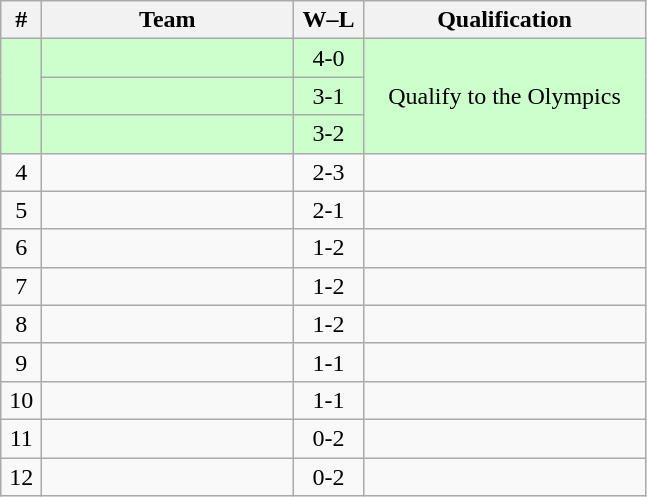<table class=wikitable style="text-align:center;">
<tr>
<th width=20px>#</th>
<th width=160px>Team</th>
<th width=40px>W–L</th>
<th width=180px>Qualification</th>
</tr>
<tr bgcolor=#CCFFCC>
<td rowspan=2></td>
<td align=left></td>
<td>4-0</td>
<td rowspan=3>Qualify to the Olympics</td>
</tr>
<tr bgcolor=#CCFFCC>
<td align=left></td>
<td>3-1</td>
</tr>
<tr bgcolor=#CCFFCC>
<td></td>
<td align=left></td>
<td>3-2</td>
</tr>
<tr>
<td>4</td>
<td align=left></td>
<td>2-3</td>
<td></td>
</tr>
<tr>
<td>5</td>
<td align=left></td>
<td>2-1</td>
<td></td>
</tr>
<tr>
<td>6</td>
<td align=left></td>
<td>1-2</td>
<td></td>
</tr>
<tr>
<td>7</td>
<td align=left></td>
<td>1-2</td>
<td></td>
</tr>
<tr>
<td>8</td>
<td align=left></td>
<td>1-2</td>
<td></td>
</tr>
<tr>
<td>9</td>
<td align=left></td>
<td>1-1</td>
<td></td>
</tr>
<tr>
<td>10</td>
<td align=left></td>
<td>1-1</td>
<td></td>
</tr>
<tr>
<td>11</td>
<td align=left></td>
<td>0-2</td>
<td></td>
</tr>
<tr>
<td>12</td>
<td align=left></td>
<td>0-2</td>
<td></td>
</tr>
</table>
